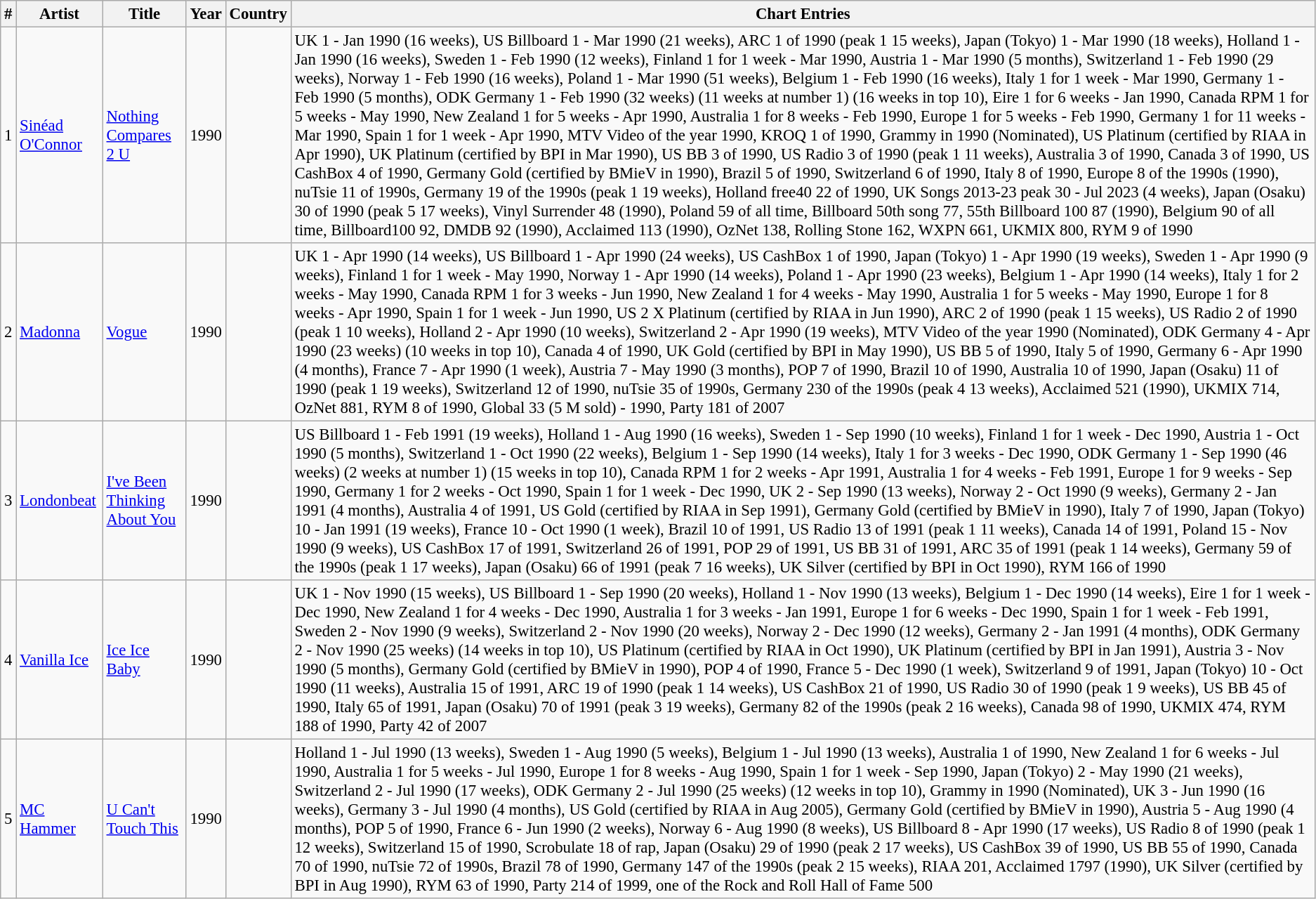<table class="wikitable" style="font-size:95%;">
<tr>
<th>#</th>
<th>Artist</th>
<th>Title</th>
<th>Year</th>
<th>Country</th>
<th>Chart Entries</th>
</tr>
<tr>
<td>1</td>
<td><a href='#'>Sinéad O'Connor</a></td>
<td><a href='#'>Nothing Compares 2 U</a></td>
<td>1990</td>
<td></td>
<td>UK 1 - Jan 1990 (16 weeks), US Billboard 1 - Mar 1990 (21 weeks), ARC 1 of 1990 (peak 1 15 weeks), Japan (Tokyo) 1 - Mar 1990 (18 weeks), Holland 1 - Jan 1990 (16 weeks), Sweden 1 - Feb 1990 (12 weeks), Finland 1 for 1 week - Mar 1990, Austria 1 - Mar 1990 (5 months), Switzerland 1 - Feb 1990 (29 weeks), Norway 1 - Feb 1990 (16 weeks), Poland 1 - Mar 1990 (51 weeks), Belgium 1 - Feb 1990 (16 weeks), Italy 1 for 1 week - Mar 1990, Germany 1 - Feb 1990 (5 months), ODK Germany 1 - Feb 1990 (32 weeks) (11 weeks at number 1) (16 weeks in top 10), Eire 1 for 6 weeks - Jan 1990, Canada RPM 1 for 5 weeks - May 1990, New Zealand 1 for 5 weeks - Apr 1990, Australia 1 for 8 weeks - Feb 1990, Europe 1 for 5 weeks - Feb 1990, Germany 1 for 11 weeks - Mar 1990, Spain 1 for 1 week - Apr 1990, MTV Video of the year 1990, KROQ 1 of 1990, Grammy in 1990 (Nominated), US Platinum (certified by RIAA in Apr 1990), UK Platinum (certified by BPI in Mar 1990), US BB 3 of 1990, US Radio 3 of 1990 (peak 1 11 weeks), Australia 3 of 1990, Canada 3 of 1990, US CashBox 4 of 1990, Germany Gold (certified by BMieV in 1990), Brazil 5 of 1990, Switzerland 6 of 1990, Italy 8 of 1990, Europe 8 of the 1990s (1990), nuTsie 11 of 1990s, Germany 19 of the 1990s (peak 1 19 weeks), Holland free40 22 of 1990, UK Songs 2013-23 peak 30 - Jul 2023 (4 weeks), Japan (Osaku) 30 of 1990 (peak 5 17 weeks), Vinyl Surrender 48 (1990), Poland 59 of all time, Billboard 50th song 77, 55th Billboard 100 87 (1990), Belgium 90 of all time, Billboard100 92, DMDB 92 (1990), Acclaimed 113 (1990), OzNet 138, Rolling Stone 162, WXPN 661, UKMIX 800, RYM 9 of 1990</td>
</tr>
<tr>
<td>2</td>
<td><a href='#'>Madonna</a></td>
<td><a href='#'>Vogue</a></td>
<td>1990</td>
<td></td>
<td>UK 1 - Apr 1990 (14 weeks), US Billboard 1 - Apr 1990 (24 weeks), US CashBox 1 of 1990, Japan (Tokyo) 1 - Apr 1990 (19 weeks), Sweden 1 - Apr 1990 (9 weeks), Finland 1 for 1 week - May 1990, Norway 1 - Apr 1990 (14 weeks), Poland 1 - Apr 1990 (23 weeks), Belgium 1 - Apr 1990 (14 weeks), Italy 1 for 2 weeks - May 1990, Canada RPM 1 for 3 weeks - Jun 1990, New Zealand 1 for 4 weeks - May 1990, Australia 1 for 5 weeks - May 1990, Europe 1 for 8 weeks - Apr 1990, Spain 1 for 1 week - Jun 1990, US 2 X Platinum (certified by RIAA in Jun 1990), ARC 2 of 1990 (peak 1 15 weeks), US Radio 2 of 1990 (peak 1 10 weeks), Holland 2 - Apr 1990 (10 weeks), Switzerland 2 - Apr 1990 (19 weeks), MTV Video of the year 1990 (Nominated), ODK Germany 4 - Apr 1990 (23 weeks) (10 weeks in top 10), Canada 4 of 1990, UK Gold (certified by BPI in May 1990), US BB 5 of 1990, Italy 5 of 1990, Germany 6 - Apr 1990 (4 months), France 7 - Apr 1990 (1 week), Austria 7 - May 1990 (3 months), POP 7 of 1990, Brazil 10 of 1990, Australia 10 of 1990, Japan (Osaku) 11 of 1990 (peak 1 19 weeks), Switzerland 12 of 1990, nuTsie 35 of 1990s, Germany 230 of the 1990s (peak 4 13 weeks), Acclaimed 521 (1990), UKMIX 714, OzNet 881, RYM 8 of 1990, Global 33 (5 M sold) - 1990, Party 181 of 2007</td>
</tr>
<tr>
<td>3</td>
<td><a href='#'>Londonbeat</a></td>
<td><a href='#'>I've Been Thinking About You</a></td>
<td>1990</td>
<td></td>
<td>US Billboard 1 - Feb 1991 (19 weeks), Holland 1 - Aug 1990 (16 weeks), Sweden 1 - Sep 1990 (10 weeks), Finland 1 for 1 week - Dec 1990, Austria 1 - Oct 1990 (5 months), Switzerland 1 - Oct 1990 (22 weeks), Belgium 1 - Sep 1990 (14 weeks), Italy 1 for 3 weeks - Dec 1990, ODK Germany 1 - Sep 1990 (46 weeks) (2 weeks at number 1) (15 weeks in top 10), Canada RPM 1 for 2 weeks - Apr 1991, Australia 1 for 4 weeks - Feb 1991, Europe 1 for 9 weeks - Sep 1990, Germany 1 for 2 weeks - Oct 1990, Spain 1 for 1 week - Dec 1990, UK 2 - Sep 1990 (13 weeks), Norway 2 - Oct 1990 (9 weeks), Germany 2 - Jan 1991 (4 months), Australia 4 of 1991, US Gold (certified by RIAA in Sep 1991), Germany Gold (certified by BMieV in 1990), Italy 7 of 1990, Japan (Tokyo) 10 - Jan 1991 (19 weeks), France 10 - Oct 1990 (1 week), Brazil 10 of 1991, US Radio 13 of 1991 (peak 1 11 weeks), Canada 14 of 1991, Poland 15 - Nov 1990 (9 weeks), US CashBox 17 of 1991, Switzerland 26 of 1991, POP 29 of 1991, US BB 31 of 1991, ARC 35 of 1991 (peak 1 14 weeks), Germany 59 of the 1990s (peak 1 17 weeks), Japan (Osaku) 66 of 1991 (peak 7 16 weeks), UK Silver (certified by BPI in Oct 1990), RYM 166 of 1990</td>
</tr>
<tr>
<td>4</td>
<td><a href='#'>Vanilla Ice</a></td>
<td><a href='#'>Ice Ice Baby</a></td>
<td>1990</td>
<td></td>
<td>UK 1 - Nov 1990 (15 weeks), US Billboard 1 - Sep 1990 (20 weeks), Holland 1 - Nov 1990 (13 weeks), Belgium 1 - Dec 1990 (14 weeks), Eire 1 for 1 week - Dec 1990, New Zealand 1 for 4 weeks - Dec 1990, Australia 1 for 3 weeks - Jan 1991, Europe 1 for 6 weeks - Dec 1990, Spain 1 for 1 week - Feb 1991, Sweden 2 - Nov 1990 (9 weeks), Switzerland 2 - Nov 1990 (20 weeks), Norway 2 - Dec 1990 (12 weeks), Germany 2 - Jan 1991 (4 months), ODK Germany 2 - Nov 1990 (25 weeks) (14 weeks in top 10), US Platinum (certified by RIAA in Oct 1990), UK Platinum (certified by BPI in Jan 1991), Austria 3 - Nov 1990 (5 months), Germany Gold (certified by BMieV in 1990), POP 4 of 1990, France 5 - Dec 1990 (1 week), Switzerland 9 of 1991, Japan (Tokyo) 10 - Oct 1990 (11 weeks), Australia 15 of 1991, ARC 19 of 1990 (peak 1 14 weeks), US CashBox 21 of 1990, US Radio 30 of 1990 (peak 1 9 weeks), US BB 45 of 1990, Italy 65 of 1991, Japan (Osaku) 70 of 1991 (peak 3 19 weeks), Germany 82 of the 1990s (peak 2 16 weeks), Canada 98 of 1990, UKMIX 474, RYM 188 of 1990, Party 42 of 2007</td>
</tr>
<tr>
<td>5</td>
<td><a href='#'>MC Hammer</a></td>
<td><a href='#'>U Can't Touch This</a></td>
<td>1990</td>
<td></td>
<td>Holland 1 - Jul 1990 (13 weeks), Sweden 1 - Aug 1990 (5 weeks), Belgium 1 - Jul 1990 (13 weeks), Australia 1 of 1990, New Zealand 1 for 6 weeks - Jul 1990, Australia 1 for 5 weeks - Jul 1990, Europe 1 for 8 weeks - Aug 1990, Spain 1 for 1 week - Sep 1990, Japan (Tokyo) 2 - May 1990 (21 weeks), Switzerland 2 - Jul 1990 (17 weeks), ODK Germany 2 - Jul 1990 (25 weeks) (12 weeks in top 10), Grammy in 1990 (Nominated), UK 3 - Jun 1990 (16 weeks), Germany 3 - Jul 1990 (4 months), US Gold (certified by RIAA in Aug 2005), Germany Gold (certified by BMieV in 1990), Austria 5 - Aug 1990 (4 months), POP 5 of 1990, France 6 - Jun 1990 (2 weeks), Norway 6 - Aug 1990 (8 weeks), US Billboard 8 - Apr 1990 (17 weeks), US Radio 8 of 1990 (peak 1 12 weeks), Switzerland 15 of 1990, Scrobulate 18 of rap, Japan (Osaku) 29 of 1990 (peak 2 17 weeks), US CashBox 39 of 1990, US BB 55 of 1990, Canada 70 of 1990, nuTsie 72 of 1990s, Brazil 78 of 1990, Germany 147 of the 1990s (peak 2 15 weeks), RIAA 201, Acclaimed 1797 (1990), UK Silver (certified by BPI in Aug 1990), RYM 63 of 1990, Party 214 of 1999, one of the Rock and Roll Hall of Fame 500</td>
</tr>
</table>
